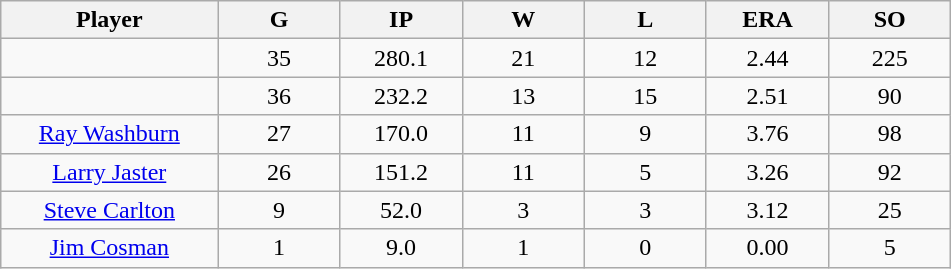<table class="wikitable sortable">
<tr>
<th bgcolor="#DDDDFF" width="16%">Player</th>
<th bgcolor="#DDDDFF" width="9%">G</th>
<th bgcolor="#DDDDFF" width="9%">IP</th>
<th bgcolor="#DDDDFF" width="9%">W</th>
<th bgcolor="#DDDDFF" width="9%">L</th>
<th bgcolor="#DDDDFF" width="9%">ERA</th>
<th bgcolor="#DDDDFF" width="9%">SO</th>
</tr>
<tr align="center">
<td></td>
<td>35</td>
<td>280.1</td>
<td>21</td>
<td>12</td>
<td>2.44</td>
<td>225</td>
</tr>
<tr align="center">
<td></td>
<td>36</td>
<td>232.2</td>
<td>13</td>
<td>15</td>
<td>2.51</td>
<td>90</td>
</tr>
<tr align="center">
<td><a href='#'>Ray Washburn</a></td>
<td>27</td>
<td>170.0</td>
<td>11</td>
<td>9</td>
<td>3.76</td>
<td>98</td>
</tr>
<tr align="center">
<td><a href='#'>Larry Jaster</a></td>
<td>26</td>
<td>151.2</td>
<td>11</td>
<td>5</td>
<td>3.26</td>
<td>92</td>
</tr>
<tr align="center">
<td><a href='#'>Steve Carlton</a></td>
<td>9</td>
<td>52.0</td>
<td>3</td>
<td>3</td>
<td>3.12</td>
<td>25</td>
</tr>
<tr align="center">
<td><a href='#'>Jim Cosman</a></td>
<td>1</td>
<td>9.0</td>
<td>1</td>
<td>0</td>
<td>0.00</td>
<td>5</td>
</tr>
</table>
